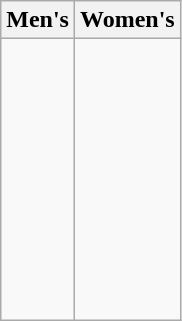<table class="wikitable">
<tr>
<th>Men's</th>
<th>Women's</th>
</tr>
<tr>
<td valign="top"><strong><br></strong><br><s></s><br><strong><br></strong><br><s><br></s><br><strong><br><br><br></strong></td>
<td valign="top"><strong><br></strong><br><s></s><br><strong><br><br><br><br></strong></td>
</tr>
</table>
